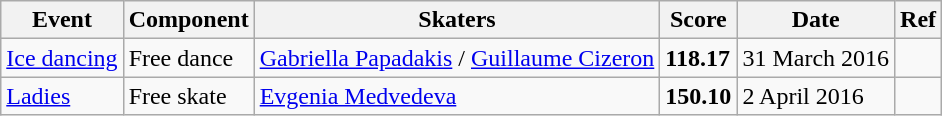<table class="wikitable sortable">
<tr>
<th>Event</th>
<th>Component</th>
<th>Skaters</th>
<th>Score</th>
<th>Date</th>
<th>Ref</th>
</tr>
<tr>
<td><a href='#'>Ice dancing</a></td>
<td>Free dance</td>
<td> <a href='#'>Gabriella Papadakis</a> / <a href='#'>Guillaume Cizeron</a></td>
<td><strong>118.17</strong></td>
<td>31 March 2016</td>
<td></td>
</tr>
<tr>
<td><a href='#'>Ladies</a></td>
<td>Free skate</td>
<td> <a href='#'>Evgenia Medvedeva</a></td>
<td><strong>150.10</strong></td>
<td>2 April 2016</td>
<td></td>
</tr>
</table>
